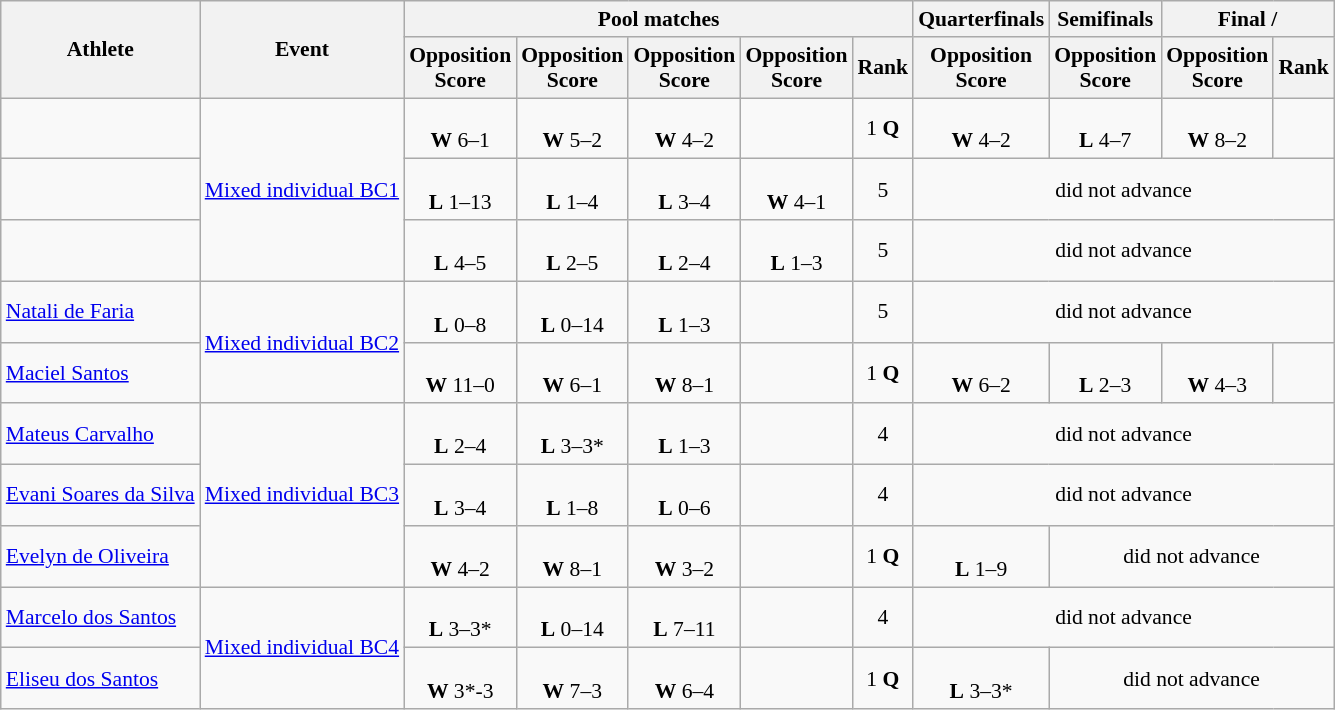<table class=wikitable style="font-size:90%">
<tr>
<th rowspan="2">Athlete</th>
<th rowspan="2">Event</th>
<th colspan="5">Pool matches</th>
<th>Quarterfinals</th>
<th>Semifinals</th>
<th colspan=2>Final / </th>
</tr>
<tr>
<th>Opposition<br>Score</th>
<th>Opposition<br>Score</th>
<th>Opposition<br>Score</th>
<th>Opposition<br>Score</th>
<th>Rank</th>
<th>Opposition<br>Score</th>
<th>Opposition<br>Score</th>
<th>Opposition<br>Score</th>
<th>Rank</th>
</tr>
<tr>
<td></td>
<td rowspan="3"><a href='#'>Mixed individual BC1</a></td>
<td align="center"><br><strong>W</strong> 6–1</td>
<td align="center"><br> <strong>W</strong> 5–2</td>
<td align="center"><br> <strong>W</strong> 4–2</td>
<td></td>
<td align="center">1 <strong>Q</strong></td>
<td align="center"><br> <strong>W</strong> 4–2</td>
<td align="center"><br><strong>L</strong> 4–7</td>
<td align="center"><br> <strong>W</strong> 8–2</td>
<td align="center"></td>
</tr>
<tr>
<td></td>
<td align="center"><br> <strong>L</strong> 1–13</td>
<td align="center"><br> <strong>L</strong> 1–4</td>
<td align="center"><br> <strong>L</strong> 3–4</td>
<td align="center"><br><strong>W</strong> 4–1</td>
<td align="center">5</td>
<td colspan=4 align="center">did not advance</td>
</tr>
<tr>
<td></td>
<td align="center"><br> <strong>L</strong> 4–5</td>
<td align="center"><br> <strong>L</strong> 2–5</td>
<td align="center"><br> <strong>L</strong> 2–4</td>
<td align="center"><br> <strong>L</strong> 1–3</td>
<td align="center">5</td>
<td colspan=4 align="center">did not advance</td>
</tr>
<tr>
<td><a href='#'>Natali de Faria</a></td>
<td rowspan="2"><a href='#'>Mixed individual BC2</a></td>
<td align=center><br> <strong>L</strong> 0–8</td>
<td align="center"><br> <strong>L</strong> 0–14</td>
<td align="center"><br><strong>L</strong> 1–3</td>
<td></td>
<td align="center">5</td>
<td colspan=4 align="center">did not advance</td>
</tr>
<tr>
<td><a href='#'>Maciel Santos</a></td>
<td align=center><br> <strong>W</strong> 11–0</td>
<td align="center"><br> <strong>W</strong> 6–1</td>
<td align=center><br><strong>W</strong> 8–1</td>
<td></td>
<td align="center">1 <strong>Q</strong></td>
<td align="center"><br> <strong>W</strong> 6–2</td>
<td align="center"><br><strong>L</strong> 2–3</td>
<td align="center"><br><strong>W</strong> 4–3</td>
<td align="center"></td>
</tr>
<tr>
<td><a href='#'>Mateus Carvalho</a></td>
<td rowspan="3"><a href='#'>Mixed individual BC3</a></td>
<td align="center"><br> <strong>L</strong> 2–4</td>
<td align="center"><br> <strong>L</strong> 3–3*</td>
<td align="center"><br> <strong>L</strong> 1–3</td>
<td></td>
<td align="center">4</td>
<td colspan=4 align="center">did not advance</td>
</tr>
<tr>
<td><a href='#'>Evani Soares da Silva</a></td>
<td align="center"><br> <strong>L</strong> 3–4</td>
<td align="center"><br> <strong>L</strong> 1–8</td>
<td align="center"><br> <strong>L</strong> 0–6</td>
<td></td>
<td align="center">4</td>
<td colspan=4 align="center">did not advance</td>
</tr>
<tr>
<td><a href='#'>Evelyn de Oliveira</a></td>
<td align="center"><br> <strong>W</strong> 4–2</td>
<td align="center"><br> <strong>W</strong> 8–1</td>
<td align="center"><br><strong>W</strong> 3–2</td>
<td></td>
<td align="center">1 <strong>Q</strong></td>
<td align="center"><br> <strong>L</strong> 1–9</td>
<td colspan=3 align="center">did not advance</td>
</tr>
<tr>
<td><a href='#'>Marcelo dos Santos</a></td>
<td rowspan="2"><a href='#'>Mixed individual BC4</a></td>
<td align="center"><br> <strong>L</strong> 3–3*</td>
<td align="center"><br> <strong>L</strong> 0–14</td>
<td align="center"><br><strong>L</strong> 7–11</td>
<td></td>
<td align="center">4</td>
<td colspan=4 align="center">did not advance</td>
</tr>
<tr>
<td><a href='#'>Eliseu dos Santos</a></td>
<td align="center"><br> <strong>W</strong> 3*-3</td>
<td align="center"><br>   <strong>W</strong> 7–3</td>
<td align="center"><br><strong>W</strong> 6–4</td>
<td></td>
<td align="center">1 <strong>Q</strong></td>
<td align="center"><br> <strong>L</strong> 3–3*</td>
<td colspan=3 align="center">did not advance</td>
</tr>
</table>
